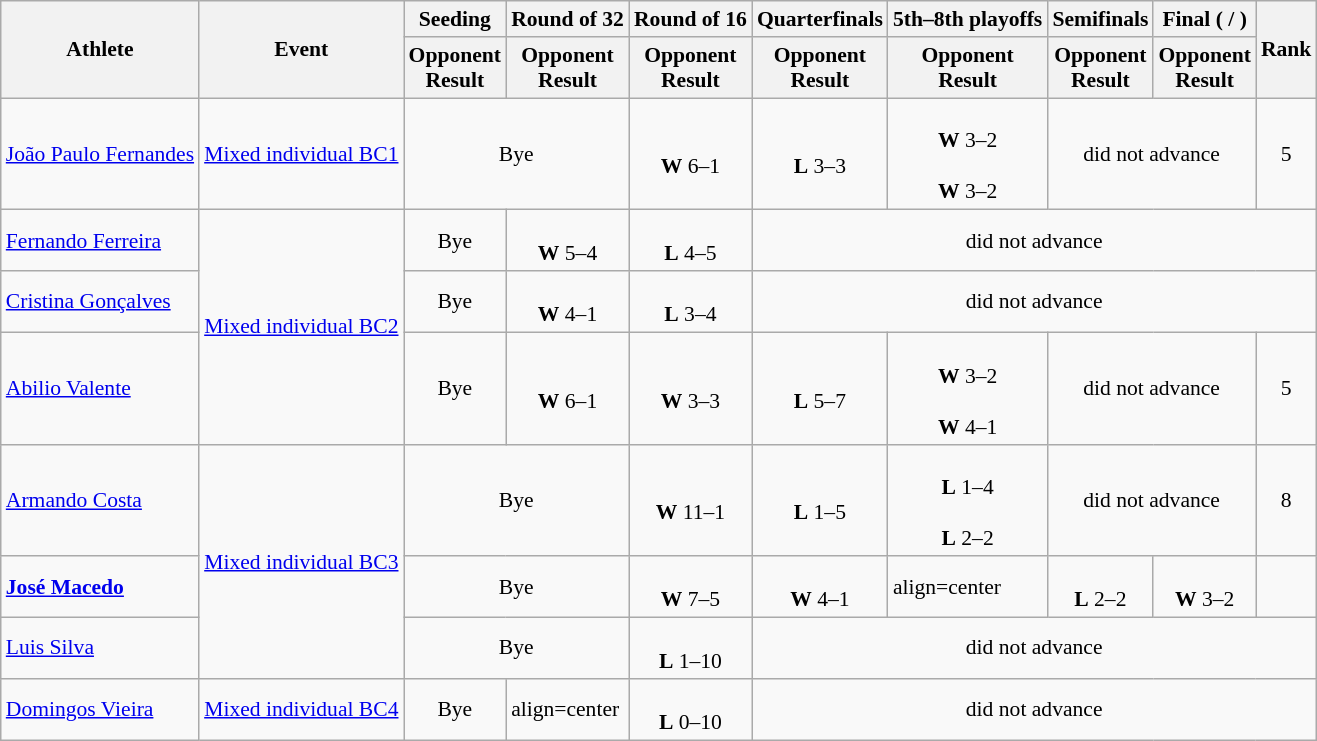<table class="wikitable" style="font-size:90%;">
<tr>
<th rowspan=2>Athlete</th>
<th rowspan=2>Event</th>
<th>Seeding</th>
<th>Round of 32</th>
<th>Round of 16</th>
<th>Quarterfinals</th>
<th>5th–8th playoffs</th>
<th>Semifinals</th>
<th>Final ( / )</th>
<th rowspan=2>Rank</th>
</tr>
<tr>
<th>Opponent<br>Result</th>
<th>Opponent<br>Result</th>
<th>Opponent<br>Result</th>
<th>Opponent<br>Result</th>
<th>Opponent<br>Result</th>
<th>Opponent<br>Result</th>
<th>Opponent<br>Result</th>
</tr>
<tr>
<td><a href='#'>João Paulo Fernandes</a></td>
<td><a href='#'>Mixed individual BC1</a></td>
<td align=center colspan=2>Bye</td>
<td align=center><br><strong>W</strong> 6–1</td>
<td align=center><br><strong>L</strong> 3–3</td>
<td align=center><br><strong>W</strong> 3–2<br><br><strong>W</strong> 3–2</td>
<td align=center colspan=2>did not advance</td>
<td align=center>5</td>
</tr>
<tr>
<td><a href='#'>Fernando Ferreira</a></td>
<td rowspan=3><a href='#'>Mixed individual BC2</a></td>
<td align=center>Bye</td>
<td align=center><br><strong>W</strong> 5–4</td>
<td align=center><br><strong>L</strong> 4–5</td>
<td align=center colspan=5>did not advance</td>
</tr>
<tr>
<td><a href='#'>Cristina Gonçalves</a></td>
<td align=center>Bye</td>
<td align=center><br><strong>W</strong> 4–1</td>
<td align=center><br><strong>L</strong> 3–4</td>
<td align=center colspan=5>did not advance</td>
</tr>
<tr>
<td><a href='#'>Abilio Valente</a></td>
<td align=center>Bye</td>
<td align=center><br><strong>W</strong> 6–1</td>
<td align=center><br><strong>W</strong> 3–3</td>
<td align=center><br><strong>L</strong> 5–7</td>
<td align=center><br><strong>W</strong> 3–2<br><br><strong>W</strong> 4–1</td>
<td align=center colspan=2>did not advance</td>
<td align=center>5</td>
</tr>
<tr>
<td><a href='#'>Armando Costa</a></td>
<td rowspan=3><a href='#'>Mixed individual BC3</a></td>
<td align=center colspan=2>Bye</td>
<td align=center><br><strong>W</strong> 11–1</td>
<td align=center><br><strong>L</strong> 1–5</td>
<td align=center><br><strong>L</strong> 1–4<br><br><strong>L</strong> 2–2</td>
<td align=center colspan=2>did not advance</td>
<td align=center>8</td>
</tr>
<tr>
<td><strong><a href='#'>José Macedo</a></strong></td>
<td align=center colspan=2>Bye</td>
<td align=center><br><strong>W</strong> 7–5</td>
<td align=center><br><strong>W</strong> 4–1</td>
<td>align=center </td>
<td align=center><br><strong>L</strong> 2–2</td>
<td align=center><br><strong>W</strong> 3–2</td>
<td align=center></td>
</tr>
<tr>
<td><a href='#'>Luis Silva</a></td>
<td align=center colspan=2>Bye</td>
<td align=center><br><strong>L</strong> 1–10</td>
<td align=center colspan=5>did not advance</td>
</tr>
<tr>
<td><a href='#'>Domingos Vieira</a></td>
<td><a href='#'>Mixed individual BC4</a></td>
<td align=center>Bye</td>
<td>align=center </td>
<td align=center><br><strong>L</strong> 0–10</td>
<td align=center colspan=5>did not advance</td>
</tr>
</table>
